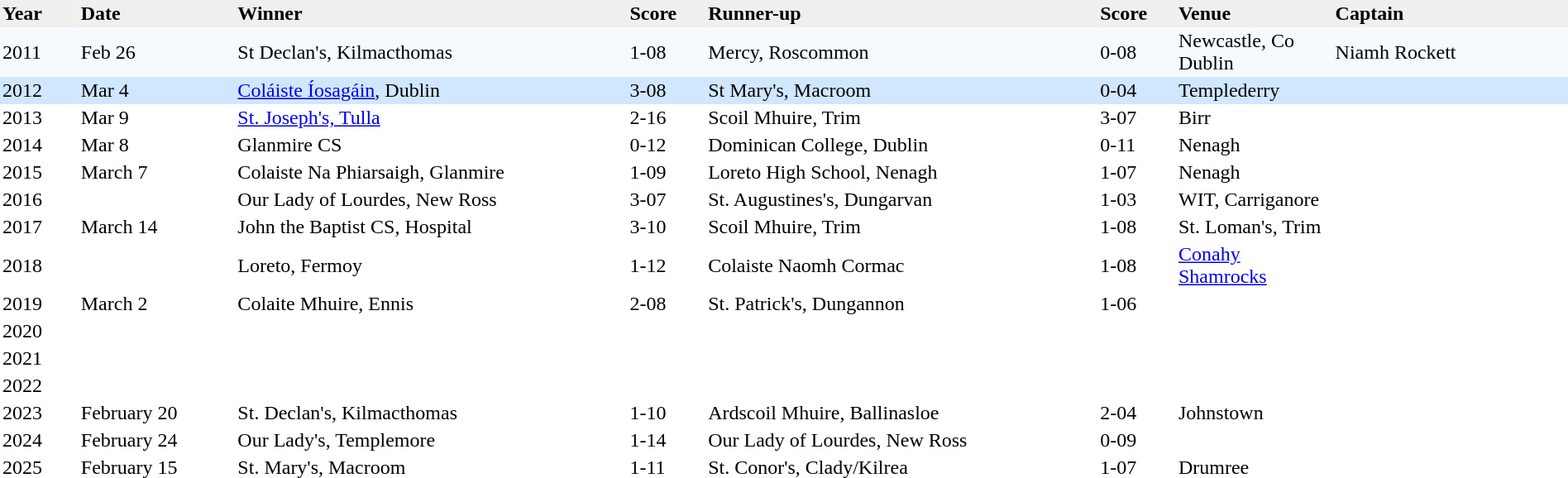<table cellpadding=2 cellspacing=4 width=100% style="border-collapse:collapse">
<tr align=left style="background:#efefef;">
<th width=5%>Year</th>
<th width=10%>Date</th>
<th width=25%>Winner</th>
<th width=5%>Score</th>
<th width=25%>Runner-up</th>
<th width=5%>Score</th>
<th width=10%>Venue</th>
<th width=20%>Captain</th>
</tr>
<tr bgcolor=#F5FAFF>
<td>2011</td>
<td>Feb 26</td>
<td>St Declan's, Kilmacthomas</td>
<td>1-08</td>
<td>Mercy, Roscommon</td>
<td>0-08</td>
<td>Newcastle, Co Dublin</td>
<td>Niamh Rockett</td>
</tr>
<tr bgcolor=#D0E7FF>
<td>2012</td>
<td>Mar 4</td>
<td><a href='#'>Coláiste Íosagáin</a>, Dublin</td>
<td>3-08</td>
<td>St Mary's, Macroom</td>
<td>0-04</td>
<td>Templederry</td>
<td></td>
</tr>
<tr>
<td>2013</td>
<td>Mar 9</td>
<td><a href='#'>St. Joseph's, Tulla</a></td>
<td>2-16</td>
<td>Scoil Mhuire, Trim</td>
<td>3-07</td>
<td>Birr</td>
<td></td>
</tr>
<tr>
<td>2014</td>
<td>Mar 8</td>
<td>Glanmire CS</td>
<td>0-12</td>
<td>Dominican College, Dublin</td>
<td>0-11</td>
<td>Nenagh</td>
<td></td>
</tr>
<tr>
<td>2015</td>
<td>March 7</td>
<td>Colaiste Na Phiarsaigh, Glanmire</td>
<td>1-09</td>
<td>Loreto High School, Nenagh</td>
<td>1-07</td>
<td>Nenagh</td>
<td></td>
</tr>
<tr>
<td>2016</td>
<td></td>
<td>Our Lady of Lourdes, New Ross</td>
<td>3-07</td>
<td>St. Augustines's, Dungarvan</td>
<td>1-03</td>
<td>WIT, Carriganore</td>
<td></td>
</tr>
<tr>
<td>2017</td>
<td>March 14</td>
<td>John the Baptist CS, Hospital</td>
<td>3-10</td>
<td>Scoil Mhuire, Trim</td>
<td>1-08</td>
<td>St. Loman's, Trim</td>
<td></td>
</tr>
<tr>
<td>2018</td>
<td></td>
<td>Loreto, Fermoy</td>
<td>1-12</td>
<td>Colaiste Naomh Cormac</td>
<td>1-08</td>
<td><a href='#'>Conahy Shamrocks</a></td>
<td></td>
</tr>
<tr>
<td>2019</td>
<td>March 2</td>
<td>Colaite Mhuire, Ennis</td>
<td>2-08</td>
<td>St. Patrick's, Dungannon</td>
<td>1-06</td>
<td></td>
<td></td>
</tr>
<tr>
<td>2020</td>
</tr>
<tr>
<td>2021</td>
</tr>
<tr>
<td>2022</td>
</tr>
<tr>
<td>2023</td>
<td>February 20</td>
<td>St. Declan's, Kilmacthomas</td>
<td>1-10</td>
<td>Ardscoil Mhuire, Ballinasloe</td>
<td>2-04</td>
<td>Johnstown</td>
<td></td>
</tr>
<tr>
<td>2024</td>
<td>February 24</td>
<td>Our Lady's, Templemore</td>
<td>1-14</td>
<td>Our Lady of Lourdes, New Ross</td>
<td>0-09</td>
<td></td>
<td></td>
</tr>
<tr>
<td>2025</td>
<td>February 15</td>
<td>St. Mary's, Macroom</td>
<td>1-11</td>
<td>St. Conor's, Clady/Kilrea</td>
<td>1-07</td>
<td>Drumree</td>
<td></td>
</tr>
</table>
